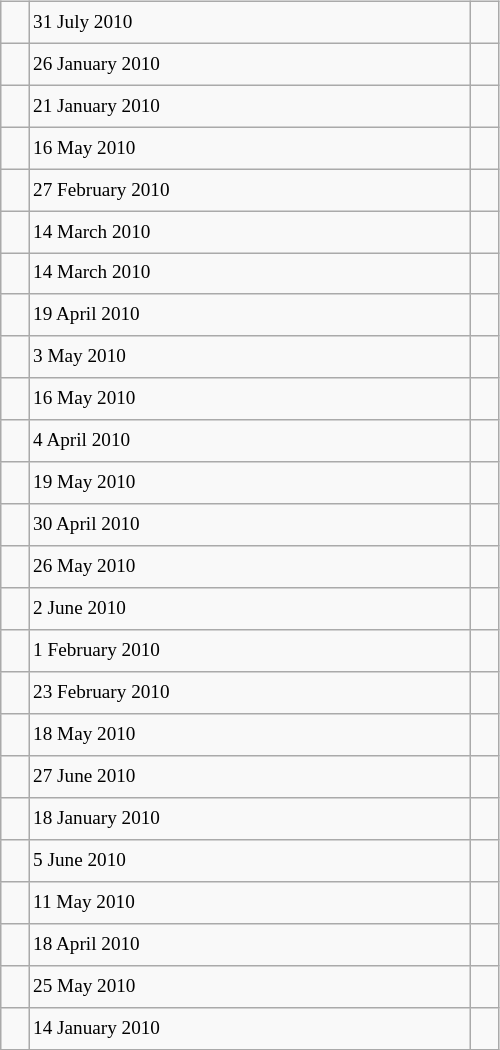<table class="wikitable" style="font-size: 80%; float: left; width: 26em; margin-right: 1em; height: 700px">
<tr>
<td></td>
<td>31 July 2010</td>
<td></td>
</tr>
<tr>
<td></td>
<td>26 January 2010</td>
<td></td>
</tr>
<tr>
<td></td>
<td>21 January 2010</td>
<td></td>
</tr>
<tr>
<td></td>
<td>16 May 2010</td>
<td></td>
</tr>
<tr>
<td></td>
<td>27 February 2010</td>
<td></td>
</tr>
<tr>
<td></td>
<td>14 March 2010</td>
<td></td>
</tr>
<tr>
<td></td>
<td>14 March 2010</td>
<td></td>
</tr>
<tr>
<td></td>
<td>19 April 2010</td>
<td></td>
</tr>
<tr>
<td></td>
<td>3 May 2010</td>
<td></td>
</tr>
<tr>
<td></td>
<td>16 May 2010</td>
<td></td>
</tr>
<tr>
<td></td>
<td>4 April 2010</td>
<td></td>
</tr>
<tr>
<td></td>
<td>19 May 2010</td>
<td></td>
</tr>
<tr>
<td></td>
<td>30 April 2010</td>
<td></td>
</tr>
<tr>
<td></td>
<td>26 May 2010</td>
<td></td>
</tr>
<tr>
<td></td>
<td>2 June 2010</td>
<td></td>
</tr>
<tr>
<td></td>
<td>1 February 2010</td>
<td></td>
</tr>
<tr>
<td></td>
<td>23 February 2010</td>
<td></td>
</tr>
<tr>
<td></td>
<td>18 May 2010</td>
<td></td>
</tr>
<tr>
<td></td>
<td>27 June 2010</td>
<td></td>
</tr>
<tr>
<td></td>
<td>18 January 2010</td>
<td></td>
</tr>
<tr>
<td></td>
<td>5 June 2010</td>
<td></td>
</tr>
<tr>
<td></td>
<td>11 May 2010</td>
<td></td>
</tr>
<tr>
<td></td>
<td>18 April 2010</td>
<td></td>
</tr>
<tr>
<td></td>
<td>25 May 2010</td>
<td></td>
</tr>
<tr>
<td></td>
<td>14 January 2010</td>
<td></td>
</tr>
</table>
